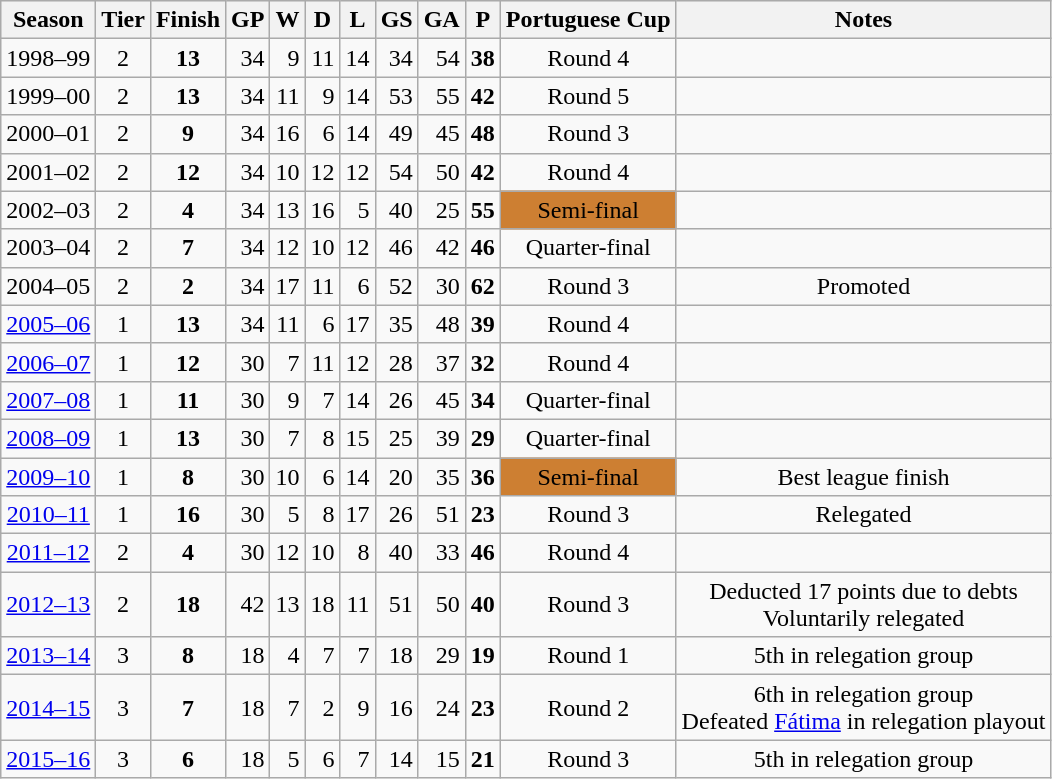<table class="wikitable" style="text-align:center">
<tr bgcolor="#efefef">
<th>Season</th>
<th>Tier</th>
<th>Finish</th>
<th>GP</th>
<th>W</th>
<th>D</th>
<th>L</th>
<th>GS</th>
<th>GA</th>
<th>P</th>
<th>Portuguese Cup</th>
<th>Notes</th>
</tr>
<tr>
<td>1998–99</td>
<td>2</td>
<td><strong>13</strong></td>
<td align=right>34</td>
<td align=right>9</td>
<td align=right>11</td>
<td align=right>14</td>
<td align=right>34</td>
<td align=right>54</td>
<td align=right><strong>38</strong></td>
<td>Round 4</td>
<td></td>
</tr>
<tr>
<td>1999–00</td>
<td>2</td>
<td><strong>13</strong></td>
<td align=right>34</td>
<td align=right>11</td>
<td align=right>9</td>
<td align=right>14</td>
<td align=right>53</td>
<td align=right>55</td>
<td align=right><strong>42</strong></td>
<td>Round 5</td>
<td></td>
</tr>
<tr>
<td>2000–01</td>
<td>2</td>
<td><strong>9</strong></td>
<td align=right>34</td>
<td align=right>16</td>
<td align=right>6</td>
<td align=right>14</td>
<td align=right>49</td>
<td align=right>45</td>
<td align=right><strong>48</strong></td>
<td>Round 3</td>
<td></td>
</tr>
<tr>
<td>2001–02</td>
<td>2</td>
<td><strong>12</strong></td>
<td align=right>34</td>
<td align=right>10</td>
<td align=right>12</td>
<td align=right>12</td>
<td align=right>54</td>
<td align=right>50</td>
<td align=right><strong>42</strong></td>
<td>Round 4</td>
<td></td>
</tr>
<tr>
<td>2002–03</td>
<td>2</td>
<td><strong>4</strong></td>
<td align=right>34</td>
<td align=right>13</td>
<td align=right>16</td>
<td align=right>5</td>
<td align=right>40</td>
<td align=right>25</td>
<td align=right><strong>55</strong></td>
<td bgcolor=#CD7F32>Semi-final</td>
<td></td>
</tr>
<tr>
<td>2003–04</td>
<td>2</td>
<td><strong>7</strong></td>
<td align=right>34</td>
<td align=right>12</td>
<td align=right>10</td>
<td align=right>12</td>
<td align=right>46</td>
<td align=right>42</td>
<td align=right><strong>46</strong></td>
<td>Quarter-final</td>
<td></td>
</tr>
<tr>
<td>2004–05</td>
<td>2</td>
<td><strong>2</strong></td>
<td align=right>34</td>
<td align=right>17</td>
<td align=right>11</td>
<td align=right>6</td>
<td align=right>52</td>
<td align=right>30</td>
<td align=right><strong>62</strong></td>
<td>Round 3</td>
<td>Promoted</td>
</tr>
<tr>
<td><a href='#'>2005–06</a></td>
<td>1</td>
<td><strong>13</strong></td>
<td align=right>34</td>
<td align=right>11</td>
<td align=right>6</td>
<td align=right>17</td>
<td align=right>35</td>
<td align=right>48</td>
<td align=right><strong>39</strong></td>
<td>Round 4</td>
<td></td>
</tr>
<tr>
<td><a href='#'>2006–07</a></td>
<td>1</td>
<td><strong>12</strong></td>
<td align=right>30</td>
<td align=right>7</td>
<td align=right>11</td>
<td align=right>12</td>
<td align=right>28</td>
<td align=right>37</td>
<td align=right><strong>32</strong></td>
<td>Round 4</td>
<td></td>
</tr>
<tr>
<td><a href='#'>2007–08</a></td>
<td>1</td>
<td><strong>11</strong></td>
<td align=right>30</td>
<td align=right>9</td>
<td align=right>7</td>
<td align=right>14</td>
<td align=right>26</td>
<td align=right>45</td>
<td align=right><strong>34</strong></td>
<td>Quarter-final</td>
<td></td>
</tr>
<tr>
<td><a href='#'>2008–09</a></td>
<td>1</td>
<td><strong>13</strong></td>
<td align=right>30</td>
<td align=right>7</td>
<td align=right>8</td>
<td align=right>15</td>
<td align=right>25</td>
<td align=right>39</td>
<td align=right><strong>29</strong></td>
<td>Quarter-final</td>
<td></td>
</tr>
<tr>
<td><a href='#'>2009–10</a></td>
<td>1</td>
<td><strong>8</strong></td>
<td align=right>30</td>
<td align=right>10</td>
<td align=right>6</td>
<td align=right>14</td>
<td align=right>20</td>
<td align=right>35</td>
<td align=right><strong>36</strong></td>
<td bgcolor=#CD7F32>Semi-final</td>
<td>Best league finish</td>
</tr>
<tr>
<td><a href='#'>2010–11</a></td>
<td>1</td>
<td><strong>16</strong></td>
<td align=right>30</td>
<td align=right>5</td>
<td align=right>8</td>
<td align=right>17</td>
<td align=right>26</td>
<td align=right>51</td>
<td align=right><strong>23</strong></td>
<td>Round 3</td>
<td>Relegated</td>
</tr>
<tr>
<td><a href='#'>2011–12</a></td>
<td>2</td>
<td><strong>4</strong></td>
<td align=right>30</td>
<td align=right>12</td>
<td align=right>10</td>
<td align=right>8</td>
<td align=right>40</td>
<td align=right>33</td>
<td align=right><strong>46</strong></td>
<td>Round 4</td>
<td></td>
</tr>
<tr>
<td><a href='#'>2012–13</a></td>
<td>2</td>
<td><strong>18</strong></td>
<td align=right>42</td>
<td align=right>13</td>
<td align=right>18</td>
<td align=right>11</td>
<td align=right>51</td>
<td align=right>50</td>
<td align=right><strong>40</strong></td>
<td>Round 3</td>
<td>Deducted 17 points due to debts<br>Voluntarily relegated</td>
</tr>
<tr>
<td><a href='#'>2013–14</a></td>
<td>3</td>
<td><strong>8</strong></td>
<td align=right>18</td>
<td align=right>4</td>
<td align=right>7</td>
<td align=right>7</td>
<td align=right>18</td>
<td align=right>29</td>
<td align=right><strong>19</strong></td>
<td>Round 1</td>
<td>5th in relegation group</td>
</tr>
<tr>
<td><a href='#'>2014–15</a></td>
<td>3</td>
<td><strong>7</strong></td>
<td align=right>18</td>
<td align=right>7</td>
<td align=right>2</td>
<td align=right>9</td>
<td align=right>16</td>
<td align=right>24</td>
<td align=right><strong>23</strong></td>
<td>Round 2</td>
<td>6th in relegation group<br>Defeated <a href='#'>Fátima</a> in relegation playout</td>
</tr>
<tr>
<td><a href='#'>2015–16</a></td>
<td>3</td>
<td><strong>6</strong></td>
<td align=right>18</td>
<td align=right>5</td>
<td align=right>6</td>
<td align=right>7</td>
<td align=right>14</td>
<td align=right>15</td>
<td align=right><strong>21</strong></td>
<td>Round 3</td>
<td>5th in relegation group</td>
</tr>
</table>
